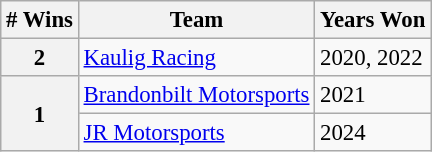<table class="wikitable" style="font-size: 95%;">
<tr>
<th># Wins</th>
<th>Team</th>
<th>Years Won</th>
</tr>
<tr>
<th>2</th>
<td><a href='#'>Kaulig Racing</a></td>
<td>2020, 2022</td>
</tr>
<tr>
<th rowspan="2">1</th>
<td><a href='#'>Brandonbilt Motorsports</a></td>
<td>2021</td>
</tr>
<tr>
<td><a href='#'>JR Motorsports</a></td>
<td>2024</td>
</tr>
</table>
